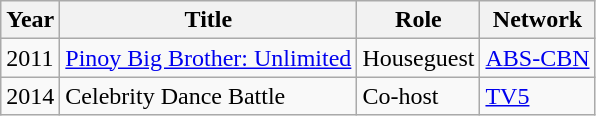<table class="wikitable">
<tr>
<th>Year</th>
<th>Title</th>
<th>Role</th>
<th>Network</th>
</tr>
<tr>
<td>2011</td>
<td><a href='#'>Pinoy Big Brother: Unlimited</a></td>
<td>Houseguest</td>
<td><a href='#'>ABS-CBN</a></td>
</tr>
<tr>
<td>2014</td>
<td>Celebrity Dance Battle</td>
<td>Co-host</td>
<td><a href='#'>TV5</a></td>
</tr>
</table>
